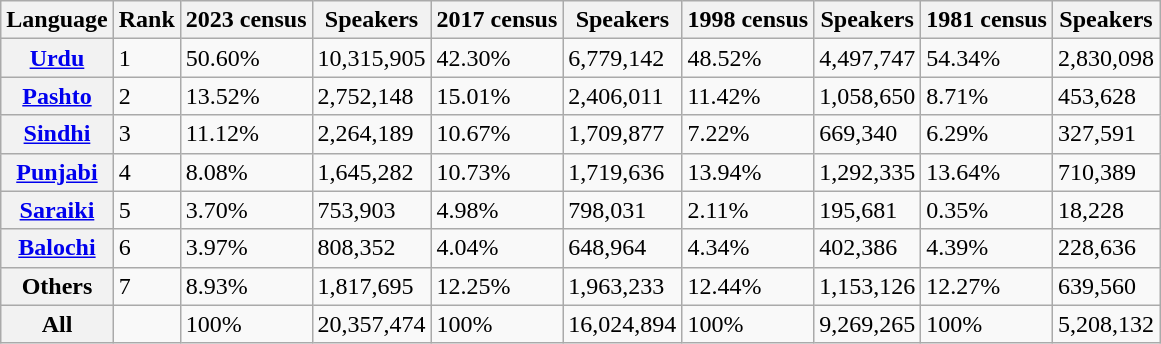<table class="wikitable">
<tr>
<th>Language</th>
<th>Rank</th>
<th>2023 census</th>
<th>Speakers</th>
<th>2017 census</th>
<th>Speakers</th>
<th>1998 census</th>
<th>Speakers</th>
<th>1981 census</th>
<th>Speakers</th>
</tr>
<tr>
<th><a href='#'>Urdu</a></th>
<td>1</td>
<td>50.60%</td>
<td>10,315,905</td>
<td>42.30%</td>
<td>6,779,142</td>
<td>48.52%</td>
<td>4,497,747</td>
<td>54.34%</td>
<td>2,830,098</td>
</tr>
<tr>
<th><a href='#'>Pashto</a></th>
<td>2</td>
<td>13.52%</td>
<td>2,752,148</td>
<td>15.01%</td>
<td>2,406,011</td>
<td>11.42%</td>
<td>1,058,650</td>
<td>8.71%</td>
<td>453,628</td>
</tr>
<tr>
<th><a href='#'>Sindhi</a></th>
<td>3</td>
<td>11.12%</td>
<td>2,264,189</td>
<td>10.67%</td>
<td>1,709,877</td>
<td>7.22%</td>
<td>669,340</td>
<td>6.29%</td>
<td>327,591</td>
</tr>
<tr>
<th><a href='#'>Punjabi</a></th>
<td>4</td>
<td>8.08%</td>
<td>1,645,282</td>
<td>10.73%</td>
<td>1,719,636</td>
<td>13.94%</td>
<td>1,292,335</td>
<td>13.64%</td>
<td>710,389</td>
</tr>
<tr>
<th><a href='#'>Saraiki</a></th>
<td>5</td>
<td>3.70%</td>
<td>753,903</td>
<td>4.98%</td>
<td>798,031</td>
<td>2.11%</td>
<td>195,681</td>
<td>0.35%</td>
<td>18,228</td>
</tr>
<tr>
<th><a href='#'>Balochi</a></th>
<td>6</td>
<td>3.97%</td>
<td>808,352</td>
<td>4.04%</td>
<td>648,964</td>
<td>4.34%</td>
<td>402,386</td>
<td>4.39%</td>
<td>228,636</td>
</tr>
<tr>
<th>Others</th>
<td>7</td>
<td>8.93%</td>
<td>1,817,695</td>
<td>12.25%</td>
<td>1,963,233</td>
<td>12.44%</td>
<td>1,153,126</td>
<td>12.27%</td>
<td>639,560</td>
</tr>
<tr>
<th>All</th>
<td></td>
<td>100%</td>
<td>20,357,474</td>
<td>100%</td>
<td>16,024,894</td>
<td>100%</td>
<td>9,269,265</td>
<td>100%</td>
<td>5,208,132</td>
</tr>
</table>
